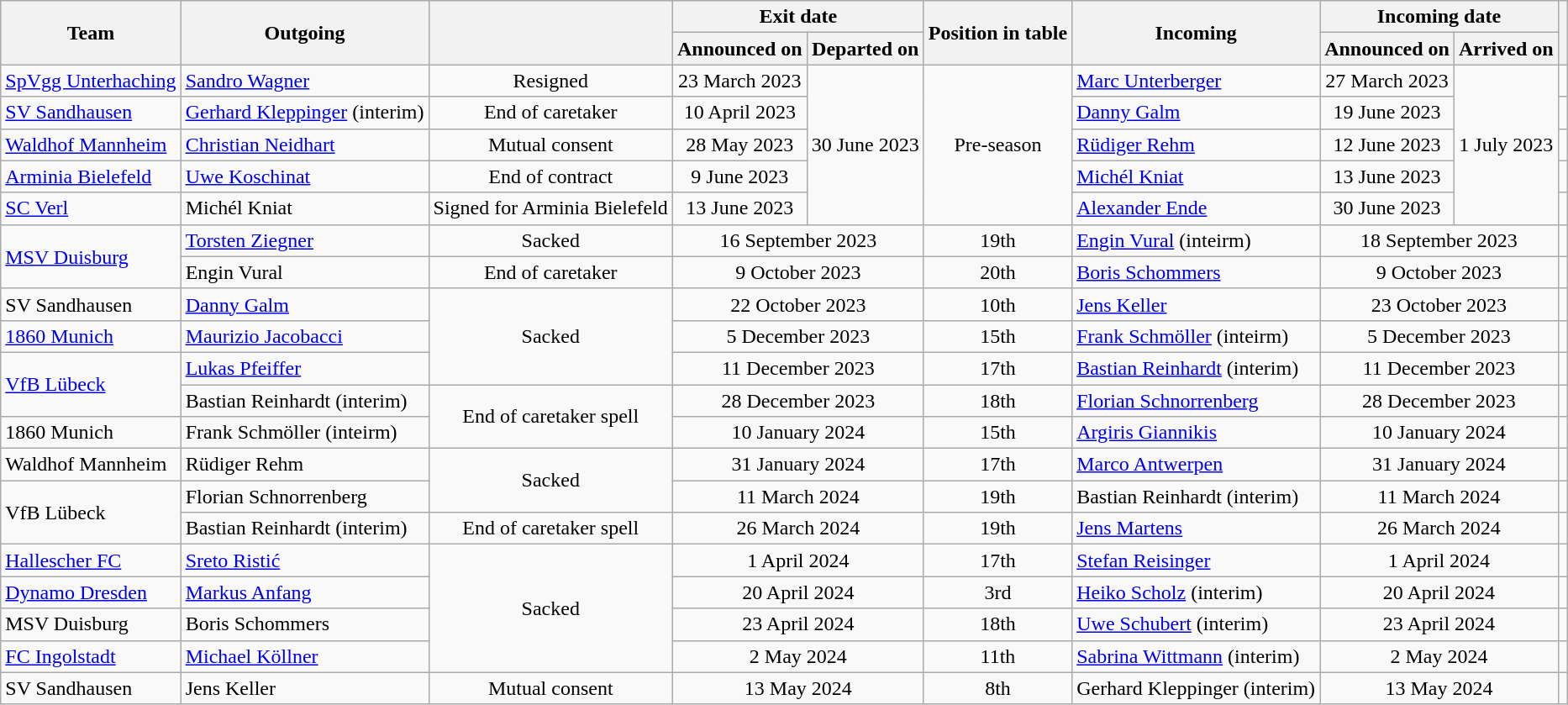<table class="wikitable" style="text-align:center">
<tr>
<th rowspan="2">Team</th>
<th rowspan="2">Outgoing</th>
<th rowspan="2"></th>
<th colspan="2">Exit date</th>
<th rowspan="2">Position in table</th>
<th rowspan="2">Incoming</th>
<th colspan="2">Incoming date</th>
<th rowspan="2"></th>
</tr>
<tr>
<th>Announced on</th>
<th>Departed on</th>
<th>Announced on</th>
<th>Arrived on</th>
</tr>
<tr>
<td align="left"><a href='#'>SpVgg Unterhaching</a></td>
<td align="left"> <a href='#'>Sandro Wagner</a></td>
<td>Resigned</td>
<td>23 March 2023</td>
<td rowspan=5>30 June 2023</td>
<td rowspan=5>Pre-season</td>
<td align="left"> <a href='#'>Marc Unterberger</a></td>
<td>27 March 2023</td>
<td rowspan=5>1 July 2023</td>
<td></td>
</tr>
<tr>
<td align="left"><a href='#'>SV Sandhausen</a></td>
<td align="left"> <a href='#'>Gerhard Kleppinger</a> (interim)</td>
<td>End of caretaker</td>
<td>10 April 2023</td>
<td align="left"> <a href='#'>Danny Galm</a></td>
<td>19 June 2023</td>
<td></td>
</tr>
<tr>
<td align="left"><a href='#'>Waldhof Mannheim</a></td>
<td align="left"> <a href='#'>Christian Neidhart</a></td>
<td>Mutual consent</td>
<td>28 May 2023</td>
<td align="left"> <a href='#'>Rüdiger Rehm</a></td>
<td>12 June 2023</td>
<td></td>
</tr>
<tr>
<td align="left"><a href='#'>Arminia Bielefeld</a></td>
<td align="left"> <a href='#'>Uwe Koschinat</a></td>
<td>End of contract</td>
<td>9 June 2023</td>
<td align="left"> <a href='#'>Michél Kniat</a></td>
<td>13 June 2023</td>
<td></td>
</tr>
<tr>
<td align="left"><a href='#'>SC Verl</a></td>
<td align="left"> Michél Kniat</td>
<td>Signed for Arminia Bielefeld</td>
<td>13 June 2023</td>
<td align="left"> <a href='#'>Alexander Ende</a></td>
<td>30 June 2023</td>
<td></td>
</tr>
<tr>
<td align="left" rowspan=2><a href='#'>MSV Duisburg</a></td>
<td align="left"> <a href='#'>Torsten Ziegner</a></td>
<td>Sacked</td>
<td colspan=2>16 September 2023</td>
<td>19th</td>
<td align="left"> <a href='#'>Engin Vural</a> (inteirm)</td>
<td colspan=2>18 September 2023</td>
<td></td>
</tr>
<tr>
<td align="left"> Engin Vural</td>
<td>End of caretaker</td>
<td colspan=2>9 October 2023</td>
<td>20th</td>
<td align="left"> <a href='#'>Boris Schommers</a></td>
<td colspan=2>9 October 2023</td>
<td></td>
</tr>
<tr>
<td align="left">SV Sandhausen</td>
<td align="left"> <a href='#'>Danny Galm</a></td>
<td rowspan=3>Sacked</td>
<td colspan=2>22 October 2023</td>
<td>10th</td>
<td align="left"> <a href='#'>Jens Keller</a></td>
<td colspan=2>23 October 2023</td>
<td></td>
</tr>
<tr>
<td align="left"><a href='#'>1860 Munich</a></td>
<td align="left"> <a href='#'>Maurizio Jacobacci</a></td>
<td colspan=2>5 December 2023</td>
<td>15th</td>
<td align="left"> <a href='#'>Frank Schmöller</a> (inteirm)</td>
<td colspan=2>5 December 2023</td>
<td></td>
</tr>
<tr>
<td align="left" rowspan=2><a href='#'>VfB Lübeck</a></td>
<td align="left"> <a href='#'>Lukas Pfeiffer</a></td>
<td colspan=2>11 December 2023</td>
<td>17th</td>
<td align="left"> <a href='#'>Bastian Reinhardt</a> (interim)</td>
<td colspan=2>11 December 2023</td>
<td></td>
</tr>
<tr>
<td align="left"> Bastian Reinhardt (interim)</td>
<td rowspan=2>End of caretaker spell</td>
<td colspan=2>28 December 2023</td>
<td>18th</td>
<td align="left"> <a href='#'>Florian Schnorrenberg</a></td>
<td colspan=2>28 December 2023</td>
<td></td>
</tr>
<tr>
<td align="left">1860 Munich</td>
<td align="left"> Frank Schmöller (inteirm)</td>
<td colspan=2>10 January 2024</td>
<td>15th</td>
<td align="left"> <a href='#'>Argiris Giannikis</a></td>
<td colspan=2>10 January 2024</td>
<td></td>
</tr>
<tr>
<td align="left">Waldhof Mannheim</td>
<td align="left"> Rüdiger Rehm</td>
<td rowspan=2>Sacked</td>
<td colspan=2>31 January 2024</td>
<td>17th</td>
<td align="left"> <a href='#'>Marco Antwerpen</a></td>
<td colspan=2>31 January 2024</td>
<td></td>
</tr>
<tr>
<td align="left" rowspan=2>VfB Lübeck</td>
<td align="left"> Florian Schnorrenberg</td>
<td colspan=2>11 March 2024</td>
<td>19th</td>
<td align="left"> Bastian Reinhardt (interim)</td>
<td colspan=2>11 March 2024</td>
<td></td>
</tr>
<tr>
<td align="left"> Bastian Reinhardt (interim)</td>
<td>End of caretaker spell</td>
<td colspan=2>26 March 2024</td>
<td>19th</td>
<td align="left"> <a href='#'>Jens Martens</a></td>
<td colspan=2>26 March 2024</td>
<td></td>
</tr>
<tr>
<td align="left"><a href='#'>Hallescher FC</a></td>
<td align="left"> <a href='#'>Sreto Ristić</a></td>
<td rowspan=4>Sacked</td>
<td colspan=2>1 April 2024</td>
<td>17th</td>
<td align="left"> <a href='#'>Stefan Reisinger</a></td>
<td colspan=2>1 April 2024</td>
<td></td>
</tr>
<tr>
<td align="left"><a href='#'>Dynamo Dresden</a></td>
<td align="left"> <a href='#'>Markus Anfang</a></td>
<td colspan=2>20 April 2024</td>
<td>3rd</td>
<td align="left"> <a href='#'>Heiko Scholz</a> (interim)</td>
<td colspan=2>20 April 2024</td>
<td></td>
</tr>
<tr>
<td align="left">MSV Duisburg</td>
<td align="left"> Boris Schommers</td>
<td colspan=2>23 April 2024</td>
<td>18th</td>
<td align="left"> <a href='#'>Uwe Schubert</a> (interim)</td>
<td colspan=2>23 April 2024</td>
<td></td>
</tr>
<tr>
<td align="left"><a href='#'>FC Ingolstadt</a></td>
<td align="left"> <a href='#'>Michael Köllner</a></td>
<td colspan=2>2 May 2024</td>
<td>11th</td>
<td align="left"> <a href='#'>Sabrina Wittmann</a> (interim)</td>
<td colspan=2>2 May 2024</td>
<td></td>
</tr>
<tr>
<td align="left">SV Sandhausen</td>
<td align="left"> Jens Keller</td>
<td>Mutual consent</td>
<td colspan=2>13 May 2024</td>
<td>8th</td>
<td align="left"> Gerhard Kleppinger (interim)</td>
<td colspan=2>13 May 2024</td>
<td></td>
</tr>
</table>
